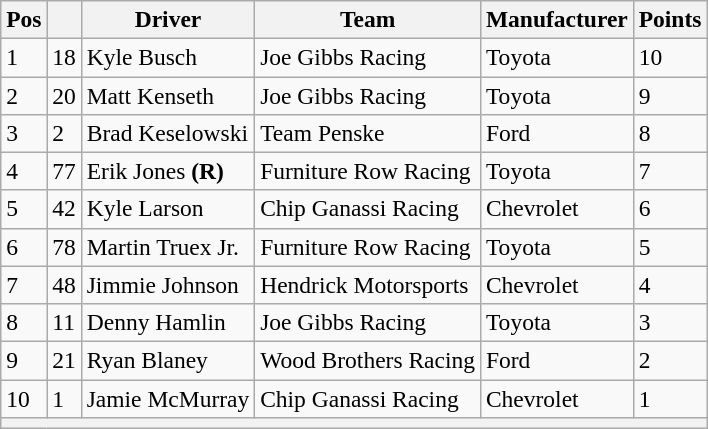<table class="wikitable" style="font-size:98%">
<tr>
<th>Pos</th>
<th></th>
<th>Driver</th>
<th>Team</th>
<th>Manufacturer</th>
<th>Points</th>
</tr>
<tr>
<td>1</td>
<td>18</td>
<td>Kyle Busch</td>
<td>Joe Gibbs Racing</td>
<td>Toyota</td>
<td>10</td>
</tr>
<tr>
<td>2</td>
<td>20</td>
<td>Matt Kenseth</td>
<td>Joe Gibbs Racing</td>
<td>Toyota</td>
<td>9</td>
</tr>
<tr>
<td>3</td>
<td>2</td>
<td>Brad Keselowski</td>
<td>Team Penske</td>
<td>Ford</td>
<td>8</td>
</tr>
<tr>
<td>4</td>
<td>77</td>
<td>Erik Jones <strong>(R)</strong></td>
<td>Furniture Row Racing</td>
<td>Toyota</td>
<td>7</td>
</tr>
<tr>
<td>5</td>
<td>42</td>
<td>Kyle Larson</td>
<td>Chip Ganassi Racing</td>
<td>Chevrolet</td>
<td>6</td>
</tr>
<tr>
<td>6</td>
<td>78</td>
<td>Martin Truex Jr.</td>
<td>Furniture Row Racing</td>
<td>Toyota</td>
<td>5</td>
</tr>
<tr>
<td>7</td>
<td>48</td>
<td>Jimmie Johnson</td>
<td>Hendrick Motorsports</td>
<td>Chevrolet</td>
<td>4</td>
</tr>
<tr>
<td>8</td>
<td>11</td>
<td>Denny Hamlin</td>
<td>Joe Gibbs Racing</td>
<td>Toyota</td>
<td>3</td>
</tr>
<tr>
<td>9</td>
<td>21</td>
<td>Ryan Blaney</td>
<td>Wood Brothers Racing</td>
<td>Ford</td>
<td>2</td>
</tr>
<tr>
<td>10</td>
<td>1</td>
<td>Jamie McMurray</td>
<td>Chip Ganassi Racing</td>
<td>Chevrolet</td>
<td>1</td>
</tr>
<tr>
<th colspan="6"></th>
</tr>
</table>
